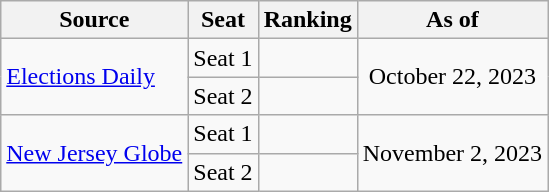<table class="wikitable" style="text-align:center">
<tr>
<th>Source</th>
<th>Seat</th>
<th>Ranking</th>
<th>As of</th>
</tr>
<tr>
<td align=left rowspan="2"><a href='#'>Elections Daily</a></td>
<td>Seat 1</td>
<td></td>
<td rowspan="2">October 22, 2023</td>
</tr>
<tr>
<td>Seat 2</td>
<td></td>
</tr>
<tr>
<td align=left rowspan="2"><a href='#'>New Jersey Globe</a></td>
<td>Seat 1</td>
<td></td>
<td rowspan="2">November 2, 2023</td>
</tr>
<tr>
<td>Seat 2</td>
<td></td>
</tr>
</table>
